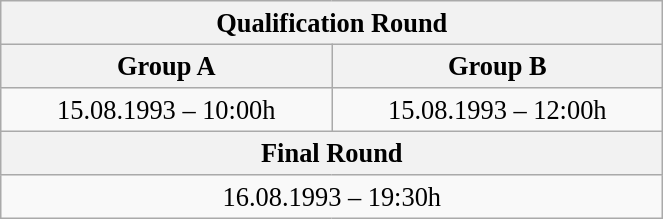<table class="wikitable" style=" text-align:center; font-size:110%;" width="35%">
<tr>
<th colspan="2">Qualification Round</th>
</tr>
<tr>
<th>Group A</th>
<th>Group B</th>
</tr>
<tr>
<td>15.08.1993 – 10:00h</td>
<td>15.08.1993 – 12:00h</td>
</tr>
<tr>
<th colspan="2">Final Round</th>
</tr>
<tr>
<td colspan="2">16.08.1993 – 19:30h</td>
</tr>
</table>
